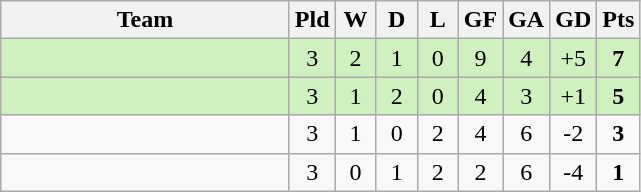<table class="wikitable" style="text-align: center;">
<tr>
<th width=185>Team</th>
<th width=20>Pld</th>
<th width=20>W</th>
<th width=20>D</th>
<th width=20>L</th>
<th width=20>GF</th>
<th width=20>GA</th>
<th width=20>GD</th>
<th width=20>Pts</th>
</tr>
<tr bgcolor="#D0F0C0">
<td align="left"></td>
<td>3</td>
<td>2</td>
<td>1</td>
<td>0</td>
<td>9</td>
<td>4</td>
<td>+5</td>
<td><strong>7</strong></td>
</tr>
<tr bgcolor="#D0F0C0">
<td align="left"></td>
<td>3</td>
<td>1</td>
<td>2</td>
<td>0</td>
<td>4</td>
<td>3</td>
<td>+1</td>
<td><strong>5</strong></td>
</tr>
<tr>
<td align="left"></td>
<td>3</td>
<td>1</td>
<td>0</td>
<td>2</td>
<td>4</td>
<td>6</td>
<td>-2</td>
<td><strong>3</strong></td>
</tr>
<tr>
<td align="left"></td>
<td>3</td>
<td>0</td>
<td>1</td>
<td>2</td>
<td>2</td>
<td>6</td>
<td>-4</td>
<td><strong>1</strong></td>
</tr>
</table>
